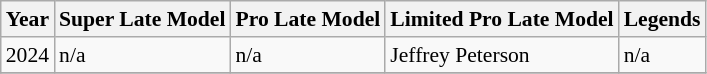<table class="wikitable" style="font-size:90%;">
<tr>
<th>Year</th>
<th>Super Late Model</th>
<th>Pro Late Model</th>
<th>Limited Pro Late Model</th>
<th>Legends</th>
</tr>
<tr>
<td>2024</td>
<td>n/a</td>
<td>n/a</td>
<td>Jeffrey Peterson</td>
<td>n/a</td>
</tr>
<tr>
</tr>
</table>
